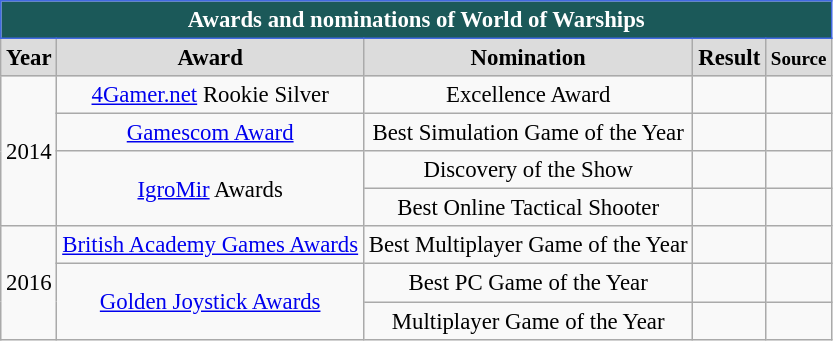<table class="wikitable collapsible" style="text-align:center; font-size:95%; text-align:left">
<tr>
<th style="color: white; border-color: #4169E1; background-color: #1b5959" colspan=8>Awards and nominations of World of Warships</th>
</tr>
<tr>
<th style="background:#DCDCDC;" width="30">Year</th>
<th style="background:#DCDCDC;">Award</th>
<th style="background:#DCDCDC;">Nomination</th>
<th style="background:#DCDCDC;">Result</th>
<th style="background:#DCDCDC;" width="30"><small>Source</small></th>
</tr>
<tr>
<td align="center" rowspan="4">2014</td>
<td align="center"><a href='#'>4Gamer.net</a> Rookie Silver</td>
<td align="center">Excellence Award</td>
<td></td>
<td align="center"></td>
</tr>
<tr>
<td align="center"><a href='#'>Gamescom Award</a></td>
<td align="center">Best Simulation Game of the Year</td>
<td></td>
<td align="center"></td>
</tr>
<tr>
<td align="center" rowspan="2"><a href='#'>IgroMir</a> Awards</td>
<td align="center">Discovery of the Show</td>
<td></td>
<td align="center"></td>
</tr>
<tr>
<td align="center">Best Online Tactical Shooter</td>
<td></td>
<td align="center"></td>
</tr>
<tr>
<td align="center" rowspan="3">2016</td>
<td align="center"><a href='#'>British Academy Games Awards</a></td>
<td align="center">Best Multiplayer Game of the Year</td>
<td></td>
<td align="center"></td>
</tr>
<tr>
<td align="center" rowspan="2"><a href='#'>Golden Joystick Awards</a></td>
<td align="center">Best PC Game of the Year</td>
<td></td>
<td align="center"></td>
</tr>
<tr>
<td align="center">Multiplayer Game of the Year</td>
<td></td>
<td align="center"></td>
</tr>
</table>
